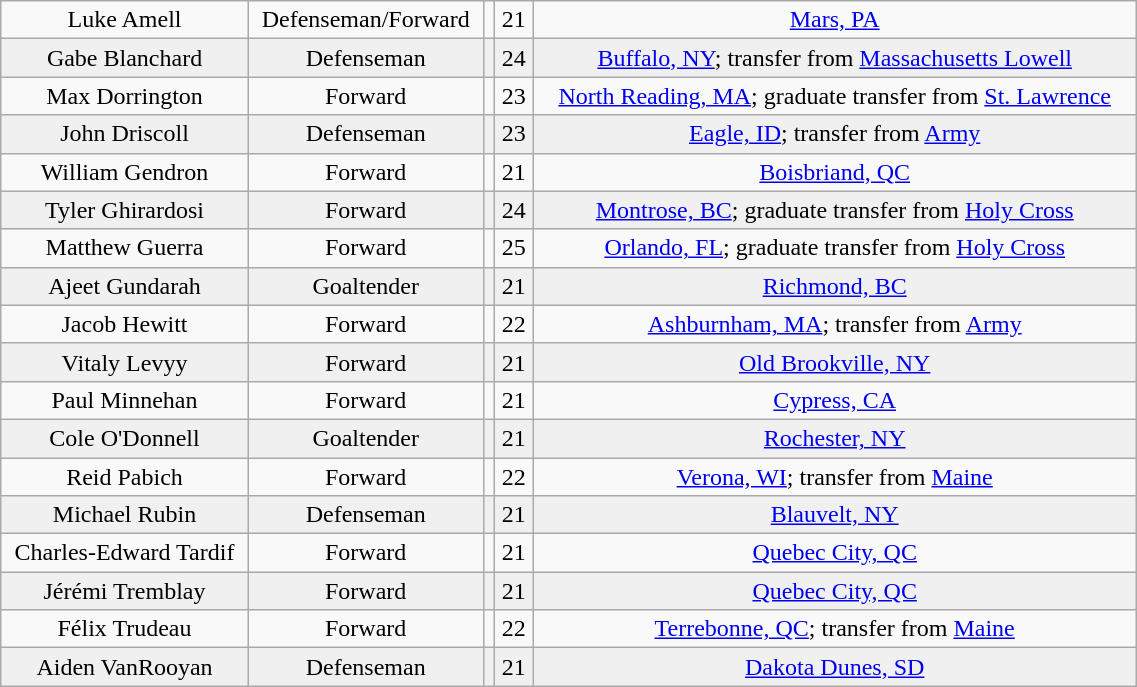<table class="wikitable" width="60%">
<tr align="center" bgcolor="">
<td>Luke Amell</td>
<td>Defenseman/Forward</td>
<td></td>
<td>21</td>
<td><a href='#'>Mars, PA</a></td>
</tr>
<tr align="center" bgcolor="f0f0f0">
<td>Gabe Blanchard</td>
<td>Defenseman</td>
<td></td>
<td>24</td>
<td><a href='#'>Buffalo, NY</a>; transfer from <a href='#'>Massachusetts Lowell</a></td>
</tr>
<tr align="center" bgcolor="">
<td>Max Dorrington</td>
<td>Forward</td>
<td></td>
<td>23</td>
<td><a href='#'>North Reading, MA</a>; graduate transfer from <a href='#'>St. Lawrence</a></td>
</tr>
<tr align="center" bgcolor="f0f0f0">
<td>John Driscoll</td>
<td>Defenseman</td>
<td></td>
<td>23</td>
<td><a href='#'>Eagle, ID</a>; transfer from <a href='#'>Army</a></td>
</tr>
<tr align="center" bgcolor="">
<td>William Gendron</td>
<td>Forward</td>
<td></td>
<td>21</td>
<td><a href='#'>Boisbriand, QC</a></td>
</tr>
<tr align="center" bgcolor="f0f0f0">
<td>Tyler Ghirardosi</td>
<td>Forward</td>
<td></td>
<td>24</td>
<td><a href='#'>Montrose, BC</a>; graduate transfer from <a href='#'>Holy Cross</a></td>
</tr>
<tr align="center" bgcolor="">
<td>Matthew Guerra</td>
<td>Forward</td>
<td></td>
<td>25</td>
<td><a href='#'>Orlando, FL</a>; graduate transfer from <a href='#'>Holy Cross</a></td>
</tr>
<tr align="center" bgcolor="f0f0f0">
<td>Ajeet Gundarah</td>
<td>Goaltender</td>
<td></td>
<td>21</td>
<td><a href='#'>Richmond, BC</a></td>
</tr>
<tr align="center" bgcolor="">
<td>Jacob Hewitt</td>
<td>Forward</td>
<td></td>
<td>22</td>
<td><a href='#'>Ashburnham, MA</a>; transfer from <a href='#'>Army</a></td>
</tr>
<tr align="center" bgcolor="f0f0f0">
<td>Vitaly Levyy</td>
<td>Forward</td>
<td></td>
<td>21</td>
<td><a href='#'>Old Brookville, NY</a></td>
</tr>
<tr align="center" bgcolor="">
<td>Paul Minnehan</td>
<td>Forward</td>
<td></td>
<td>21</td>
<td><a href='#'>Cypress, CA</a></td>
</tr>
<tr align="center" bgcolor="f0f0f0">
<td>Cole O'Donnell</td>
<td>Goaltender</td>
<td></td>
<td>21</td>
<td><a href='#'>Rochester, NY</a></td>
</tr>
<tr align="center" bgcolor="">
<td>Reid Pabich</td>
<td>Forward</td>
<td></td>
<td>22</td>
<td><a href='#'>Verona, WI</a>; transfer from <a href='#'>Maine</a></td>
</tr>
<tr align="center" bgcolor="f0f0f0">
<td>Michael Rubin</td>
<td>Defenseman</td>
<td></td>
<td>21</td>
<td><a href='#'>Blauvelt, NY</a></td>
</tr>
<tr align="center" bgcolor="">
<td>Charles-Edward Tardif</td>
<td>Forward</td>
<td></td>
<td>21</td>
<td><a href='#'>Quebec City, QC</a></td>
</tr>
<tr align="center" bgcolor="f0f0f0">
<td>Jérémi Tremblay</td>
<td>Forward</td>
<td></td>
<td>21</td>
<td><a href='#'>Quebec City, QC</a></td>
</tr>
<tr align="center" bgcolor="">
<td>Félix Trudeau</td>
<td>Forward</td>
<td></td>
<td>22</td>
<td><a href='#'>Terrebonne, QC</a>; transfer from <a href='#'>Maine</a></td>
</tr>
<tr align="center" bgcolor="f0f0f0">
<td>Aiden VanRooyan</td>
<td>Defenseman</td>
<td></td>
<td>21</td>
<td><a href='#'>Dakota Dunes, SD</a></td>
</tr>
</table>
